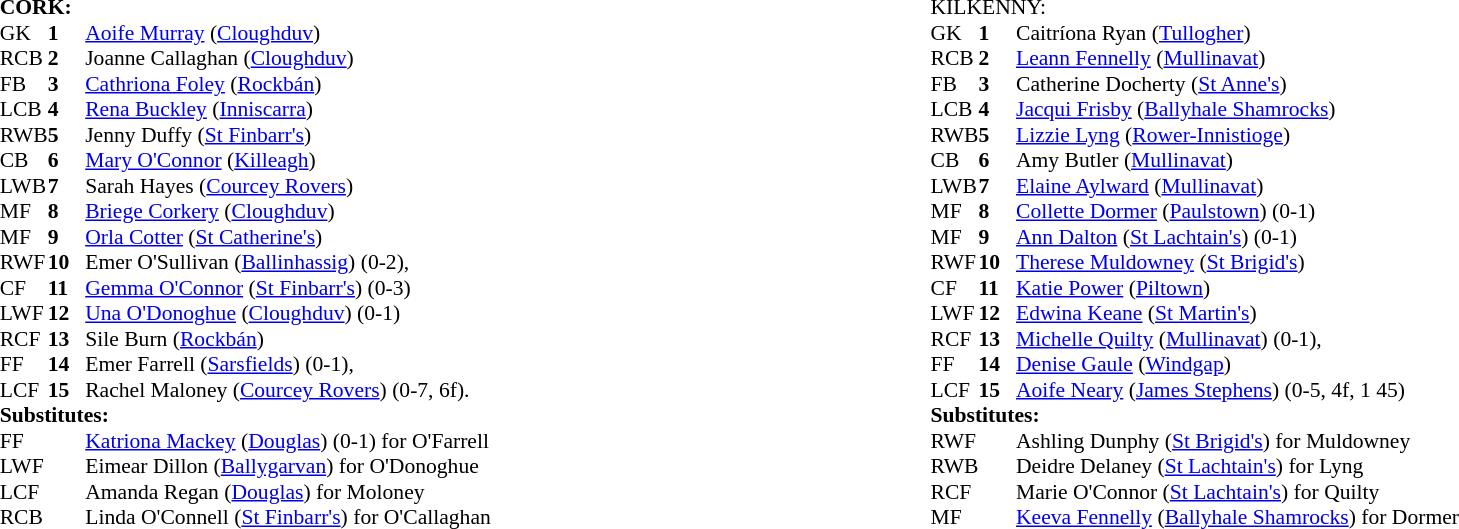<table width="100%">
<tr>
<td valign="top" width="50%"><br><table style="font-size: 90%" cellspacing="0" cellpadding="0" align=center>
<tr>
<td colspan="4"><strong>CORK:</strong></td>
</tr>
<tr>
<th width="25"></th>
<th width="25"></th>
</tr>
<tr>
<td>GK</td>
<td><strong>1</strong></td>
<td><a href='#'>Aoife Murray</a> (<a href='#'>Cloughduv</a>)</td>
</tr>
<tr>
<td>RCB</td>
<td><strong>2</strong></td>
<td>Joanne Callaghan (<a href='#'>Cloughduv</a>) </td>
</tr>
<tr>
<td>FB</td>
<td><strong>3</strong></td>
<td><a href='#'>Cathriona Foley</a> (<a href='#'>Rockbán</a>)</td>
</tr>
<tr>
<td>LCB</td>
<td><strong>4</strong></td>
<td><a href='#'>Rena Buckley</a> (<a href='#'>Inniscarra</a>)</td>
</tr>
<tr>
<td>RWB</td>
<td><strong>5</strong></td>
<td>Jenny Duffy (<a href='#'>St Finbarr's</a>)</td>
</tr>
<tr>
<td>CB</td>
<td><strong>6</strong></td>
<td><a href='#'>Mary O'Connor</a> (<a href='#'>Killeagh</a>)</td>
</tr>
<tr>
<td>LWB</td>
<td><strong>7</strong></td>
<td>Sarah Hayes (<a href='#'>Courcey Rovers</a>)</td>
</tr>
<tr>
<td>MF</td>
<td><strong>8</strong></td>
<td><a href='#'>Briege Corkery</a> (<a href='#'>Cloughduv</a>)</td>
</tr>
<tr>
<td>MF</td>
<td><strong>9</strong></td>
<td><a href='#'>Orla Cotter</a> (<a href='#'>St Catherine's</a>)</td>
</tr>
<tr>
<td>RWF</td>
<td><strong>10</strong></td>
<td>Emer O'Sullivan (<a href='#'>Ballinhassig</a>) (0-2),</td>
</tr>
<tr>
<td>CF</td>
<td><strong>11</strong></td>
<td><a href='#'>Gemma O'Connor</a> (<a href='#'>St Finbarr's</a>) (0-3)</td>
</tr>
<tr>
<td>LWF</td>
<td><strong>12</strong></td>
<td><a href='#'>Una O'Donoghue</a> (<a href='#'>Cloughduv</a>) (0-1) </td>
</tr>
<tr>
<td>RCF</td>
<td><strong>13</strong></td>
<td>Sile Burn (<a href='#'>Rockbán</a>)</td>
</tr>
<tr>
<td>FF</td>
<td><strong>14</strong></td>
<td>Emer Farrell (<a href='#'>Sarsfields</a>) (0-1), </td>
</tr>
<tr>
<td>LCF</td>
<td><strong>15</strong></td>
<td>Rachel Maloney (<a href='#'>Courcey Rovers</a>) (0-7, 6f). </td>
</tr>
<tr>
<td colspan=4><strong>Substitutes:</strong></td>
</tr>
<tr>
<td>FF</td>
<td></td>
<td><a href='#'>Katriona Mackey</a> (<a href='#'>Douglas</a>) (0-1) for O'Farrell </td>
</tr>
<tr>
<td>LWF</td>
<td></td>
<td>Eimear Dillon (<a href='#'>Ballygarvan</a>) for O'Donoghue </td>
</tr>
<tr>
<td>LCF</td>
<td></td>
<td>Amanda Regan (<a href='#'>Douglas</a>) for Moloney </td>
</tr>
<tr>
<td>RCB</td>
<td></td>
<td>Linda O'Connell (<a href='#'>St Finbarr's</a>) for O'Callaghan </td>
</tr>
</table>
</td>
<td valign="top"></td>
<td valign="top" width="50%"><br><table style="font-size: 90%" cellspacing="0" cellpadding="0" align="center">
<tr>
<td colspan="4">KILKENNY:</td>
</tr>
<tr>
<th width="25"></th>
<th width="25"></th>
</tr>
<tr>
<td>GK</td>
<td><strong>1</strong></td>
<td>Caitríona Ryan (<a href='#'>Tullogher</a>)</td>
</tr>
<tr>
<td>RCB</td>
<td><strong>2</strong></td>
<td><a href='#'>Leann Fennelly</a> (<a href='#'>Mullinavat</a>)</td>
</tr>
<tr>
<td>FB</td>
<td><strong>3</strong></td>
<td>Catherine Docherty (<a href='#'>St Anne's</a>)</td>
</tr>
<tr>
<td>LCB</td>
<td><strong>4</strong></td>
<td><a href='#'>Jacqui Frisby</a> (<a href='#'>Ballyhale Shamrocks</a>)</td>
</tr>
<tr>
<td>RWB</td>
<td><strong>5</strong></td>
<td><a href='#'>Lizzie Lyng</a> (<a href='#'>Rower-Innistioge</a>) </td>
</tr>
<tr>
<td>CB</td>
<td><strong>6</strong></td>
<td>Amy Butler (<a href='#'>Mullinavat</a>)</td>
</tr>
<tr>
<td>LWB</td>
<td><strong>7</strong></td>
<td><a href='#'>Elaine Aylward</a> (<a href='#'>Mullinavat</a>)</td>
</tr>
<tr>
<td>MF</td>
<td><strong>8</strong></td>
<td><a href='#'>Collette Dormer</a> (<a href='#'>Paulstown</a>) (0-1) </td>
</tr>
<tr>
<td>MF</td>
<td><strong>9</strong></td>
<td><a href='#'>Ann Dalton</a> (<a href='#'>St Lachtain's</a>) (0-1)</td>
</tr>
<tr>
<td>RWF</td>
<td><strong>10</strong></td>
<td><a href='#'>Therese Muldowney</a> (<a href='#'>St Brigid's</a>) </td>
</tr>
<tr>
<td>CF</td>
<td><strong>11</strong></td>
<td><a href='#'>Katie Power</a> (<a href='#'>Piltown</a>)</td>
</tr>
<tr>
<td>LWF</td>
<td><strong>12</strong></td>
<td><a href='#'>Edwina Keane</a> (<a href='#'>St Martin's</a>)</td>
</tr>
<tr>
<td>RCF</td>
<td><strong>13</strong></td>
<td><a href='#'>Michelle Quilty</a> (<a href='#'>Mullinavat</a>) (0-1), </td>
</tr>
<tr>
<td>FF</td>
<td><strong>14</strong></td>
<td><a href='#'>Denise Gaule</a> (<a href='#'>Windgap</a>)</td>
</tr>
<tr>
<td>LCF</td>
<td><strong>15</strong></td>
<td><a href='#'>Aoife Neary</a> (<a href='#'>James Stephens</a>) (0-5, 4f, 1 45)</td>
</tr>
<tr>
<td colspan=4><strong>Substitutes:</strong></td>
</tr>
<tr>
<td>RWF</td>
<td></td>
<td>Ashling Dunphy (<a href='#'>St Brigid's</a>) for Muldowney </td>
</tr>
<tr>
<td>RWB</td>
<td></td>
<td>Deidre Delaney (<a href='#'>St Lachtain's</a>) for Lyng </td>
</tr>
<tr>
<td>RCF</td>
<td></td>
<td>Marie O'Connor (<a href='#'>St Lachtain's</a>) for Quilty </td>
</tr>
<tr>
<td>MF</td>
<td></td>
<td><a href='#'>Keeva Fennelly</a> (<a href='#'>Ballyhale Shamrocks</a>) for Dormer </td>
</tr>
</table>
</td>
</tr>
</table>
